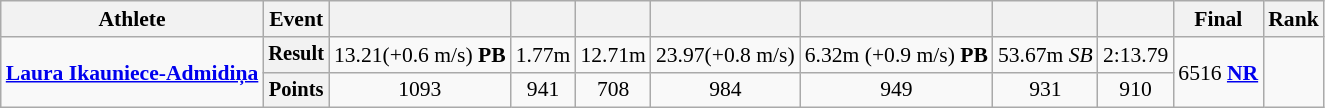<table class="wikitable" style="font-size:90%">
<tr>
<th>Athlete</th>
<th>Event</th>
<th></th>
<th></th>
<th></th>
<th></th>
<th></th>
<th></th>
<th></th>
<th>Final</th>
<th>Rank</th>
</tr>
<tr style=text-align:center>
<td rowspan=2 style=text-align:left><strong><a href='#'>Laura Ikauniece-Admidiņa</a></strong></td>
<th style="font-size:95%">Result</th>
<td>13.21(+0.6 m/s) <strong>PB</strong></td>
<td>1.77m</td>
<td>12.71m</td>
<td>23.97(+0.8 m/s)</td>
<td>6.32m (+0.9 m/s) <strong>PB</strong></td>
<td>53.67m <em>SB</em></td>
<td>2:13.79</td>
<td rowspan=2>6516 <strong><a href='#'>NR</a></strong></td>
<td rowspan=2></td>
</tr>
<tr style=text-align:center>
<th style="font-size:95%">Points</th>
<td>1093</td>
<td>941</td>
<td>708</td>
<td>984</td>
<td>949</td>
<td>931</td>
<td>910</td>
</tr>
</table>
